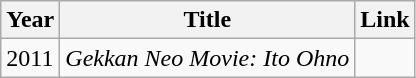<table class="wikitable">
<tr>
<th>Year</th>
<th>Title</th>
<th>Link</th>
</tr>
<tr>
<td>2011</td>
<td><em>Gekkan Neo Movie: Ito Ohno</em></td>
<td></td>
</tr>
</table>
